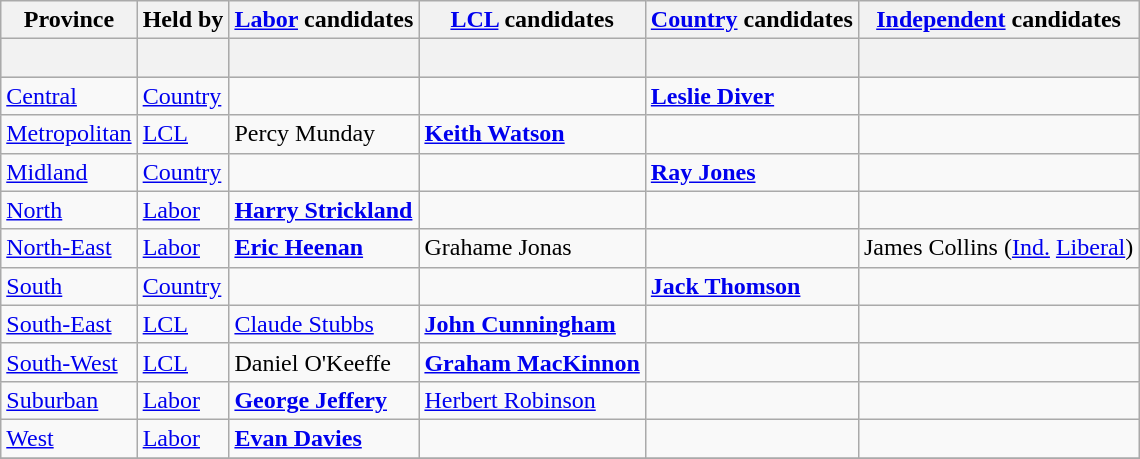<table class="wikitable">
<tr>
<th>Province</th>
<th>Held by</th>
<th><a href='#'>Labor</a> candidates</th>
<th><a href='#'>LCL</a> candidates</th>
<th><a href='#'>Country</a> candidates</th>
<th><a href='#'>Independent</a> candidates</th>
</tr>
<tr bgcolor="#cccccc">
<th></th>
<th></th>
<th></th>
<th></th>
<th></th>
<th> </th>
</tr>
<tr>
<td><a href='#'>Central</a></td>
<td><a href='#'>Country</a></td>
<td></td>
<td></td>
<td><strong><a href='#'>Leslie Diver</a></strong></td>
<td></td>
</tr>
<tr>
<td><a href='#'>Metropolitan</a></td>
<td><a href='#'>LCL</a></td>
<td>Percy Munday</td>
<td><strong><a href='#'>Keith Watson</a></strong></td>
<td></td>
<td></td>
</tr>
<tr>
<td><a href='#'>Midland</a></td>
<td><a href='#'>Country</a></td>
<td></td>
<td></td>
<td><strong><a href='#'>Ray Jones</a></strong></td>
<td></td>
</tr>
<tr>
<td><a href='#'>North</a></td>
<td><a href='#'>Labor</a></td>
<td><strong><a href='#'>Harry Strickland</a></strong></td>
<td></td>
<td></td>
<td></td>
</tr>
<tr>
<td><a href='#'>North-East</a></td>
<td><a href='#'>Labor</a></td>
<td><strong><a href='#'>Eric Heenan</a></strong></td>
<td>Grahame Jonas</td>
<td></td>
<td>James Collins (<a href='#'>Ind.</a> <a href='#'>Liberal</a>)</td>
</tr>
<tr>
<td><a href='#'>South</a></td>
<td><a href='#'>Country</a></td>
<td></td>
<td></td>
<td><strong><a href='#'>Jack Thomson</a></strong></td>
<td></td>
</tr>
<tr>
<td><a href='#'>South-East</a></td>
<td><a href='#'>LCL</a></td>
<td><a href='#'>Claude Stubbs</a></td>
<td><strong><a href='#'>John Cunningham</a></strong></td>
<td></td>
<td></td>
</tr>
<tr>
<td><a href='#'>South-West</a></td>
<td><a href='#'>LCL</a></td>
<td>Daniel O'Keeffe</td>
<td><strong><a href='#'>Graham MacKinnon</a></strong></td>
<td></td>
<td></td>
</tr>
<tr>
<td><a href='#'>Suburban</a></td>
<td><a href='#'>Labor</a></td>
<td><strong><a href='#'>George Jeffery</a></strong></td>
<td><a href='#'>Herbert Robinson</a></td>
<td></td>
<td></td>
</tr>
<tr>
<td><a href='#'>West</a></td>
<td><a href='#'>Labor</a></td>
<td><strong><a href='#'>Evan Davies</a></strong></td>
<td></td>
<td></td>
<td></td>
</tr>
<tr>
</tr>
</table>
